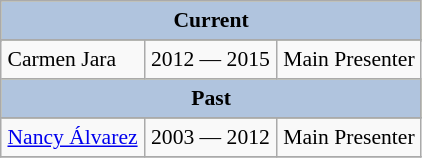<table border="2" cellpadding="4" cellspacing="0" style="margin: 1em 1em 1em 0; background: #f9f9f9; border: 1px #aaa solid; border-collapse: collapse; font-size: 90%;">
<tr bgcolor="#FFE87C" align="center">
<th colspan="4" style="background: LightSteelBlue;">Current</th>
</tr>
<tr bgcolor="#FFE87C" align="center">
</tr>
<tr>
</tr>
<tr>
<td>Carmen Jara</td>
<td>2012 — 2015</td>
<td>Main Presenter</td>
</tr>
<tr bgcolor="#FFE87C" align="center">
<th colspan="10" style="background: LightSteelBlue;">Past</th>
</tr>
<tr bgcolor="#FFE87C" align="center">
</tr>
<tr>
<td><a href='#'>Nancy Álvarez</a></td>
<td>2003 — 2012</td>
<td>Main Presenter</td>
</tr>
<tr>
</tr>
</table>
